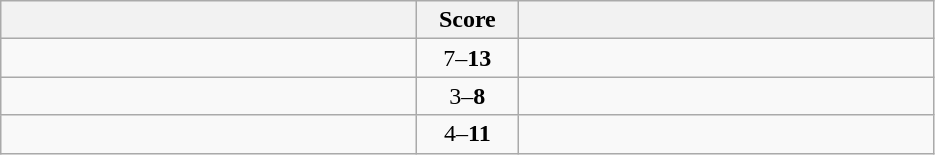<table class="wikitable" style="text-align: center;">
<tr>
<th width=270></th>
<th width=60>Score</th>
<th width=270></th>
</tr>
<tr>
<td align=left></td>
<td>7–<strong>13</strong></td>
<td align=left><strong></strong></td>
</tr>
<tr>
<td align=left></td>
<td>3–<strong>8</strong></td>
<td align=left><strong></strong></td>
</tr>
<tr>
<td align=left></td>
<td>4–<strong>11</strong></td>
<td align=left><strong></strong></td>
</tr>
</table>
